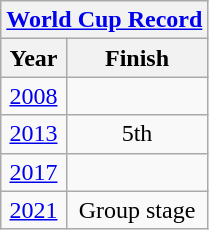<table class="wikitable" style="text-align: center;">
<tr>
<th colspan=2><a href='#'>World Cup Record</a></th>
</tr>
<tr>
<th>Year</th>
<th>Finish</th>
</tr>
<tr>
<td> <a href='#'>2008</a></td>
<td></td>
</tr>
<tr>
<td> <a href='#'>2013</a></td>
<td>5th</td>
</tr>
<tr>
<td> <a href='#'>2017</a></td>
<td></td>
</tr>
<tr>
<td> <a href='#'>2021</a></td>
<td>Group stage</td>
</tr>
</table>
